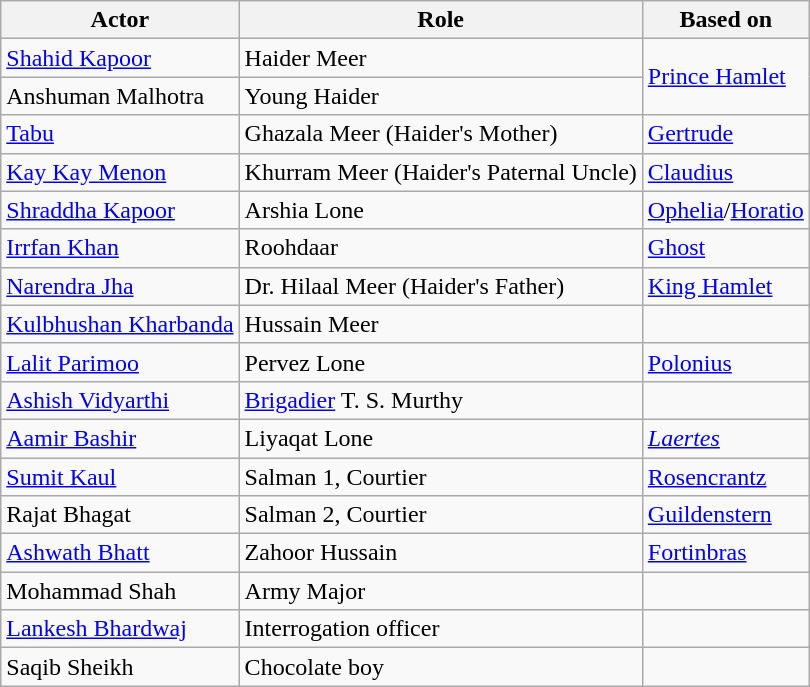<table class="wikitable">
<tr>
<th>Actor</th>
<th>Role</th>
<th>Based on</th>
</tr>
<tr>
<td><a href='#'>Shahid Kapoor</a></td>
<td>Haider Meer</td>
<td rowspan="2"><a href='#'>Prince Hamlet</a></td>
</tr>
<tr>
<td>Anshuman Malhotra</td>
<td>Young Haider</td>
</tr>
<tr>
<td><a href='#'>Tabu</a></td>
<td>Ghazala Meer (Haider's Mother)</td>
<td><a href='#'>Gertrude</a></td>
</tr>
<tr>
<td><a href='#'>Kay Kay Menon</a></td>
<td>Khurram Meer (Haider's Paternal Uncle)</td>
<td><a href='#'>Claudius</a></td>
</tr>
<tr>
<td><a href='#'>Shraddha Kapoor</a></td>
<td>Arshia Lone</td>
<td><a href='#'>Ophelia</a>/<a href='#'>Horatio</a></td>
</tr>
<tr>
<td><a href='#'>Irrfan Khan</a></td>
<td>Roohdaar</td>
<td><a href='#'>Ghost</a></td>
</tr>
<tr>
<td><a href='#'>Narendra Jha</a></td>
<td>Dr. Hilaal Meer (Haider's Father)</td>
<td><a href='#'>King Hamlet</a></td>
</tr>
<tr>
<td><a href='#'>Kulbhushan Kharbanda</a></td>
<td>Hussain Meer</td>
<td></td>
</tr>
<tr>
<td><a href='#'>Lalit Parimoo</a></td>
<td>Pervez Lone</td>
<td><a href='#'>Polonius</a></td>
</tr>
<tr>
<td><a href='#'>Ashish Vidyarthi</a></td>
<td><a href='#'>Brigadier</a> T. S. Murthy</td>
<td></td>
</tr>
<tr>
<td><a href='#'>Aamir Bashir</a></td>
<td>Liyaqat Lone</td>
<td><em><a href='#'>Laertes</a></em></td>
</tr>
<tr>
<td><a href='#'>Sumit Kaul</a></td>
<td>Salman 1, Courtier</td>
<td><a href='#'>Rosencrantz</a></td>
</tr>
<tr>
<td>Rajat Bhagat</td>
<td>Salman 2, Courtier</td>
<td><a href='#'>Guildenstern</a></td>
</tr>
<tr>
<td><a href='#'>Ashwath Bhatt</a></td>
<td>Zahoor Hussain</td>
<td><a href='#'>Fortinbras</a></td>
</tr>
<tr>
<td>Mohammad Shah</td>
<td>Army Major</td>
<td></td>
</tr>
<tr>
<td><a href='#'>Lankesh Bhardwaj</a></td>
<td>Interrogation officer</td>
<td></td>
</tr>
<tr>
<td>Saqib Sheikh</td>
<td>Chocolate boy</td>
<td></td>
</tr>
</table>
